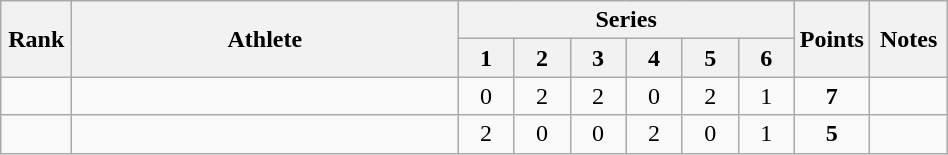<table class="wikitable" style="text-align:center">
<tr>
<th rowspan=2 width=40>Rank</th>
<th rowspan=2 width=250>Athlete</th>
<th colspan=6>Series</th>
<th rowspan=2 width=40>Points</th>
<th rowspan=2 width=45>Notes</th>
</tr>
<tr>
<th width=30>1</th>
<th width=30>2</th>
<th width=30>3</th>
<th width=30>4</th>
<th width=30>5</th>
<th width=30>6</th>
</tr>
<tr>
<td></td>
<td align=left></td>
<td>0</td>
<td>2</td>
<td>2</td>
<td>0</td>
<td>2</td>
<td>1</td>
<td><strong>7</strong></td>
<td></td>
</tr>
<tr>
<td></td>
<td align=left></td>
<td>2</td>
<td>0</td>
<td>0</td>
<td>2</td>
<td>0</td>
<td>1</td>
<td><strong>5</strong></td>
<td></td>
</tr>
</table>
